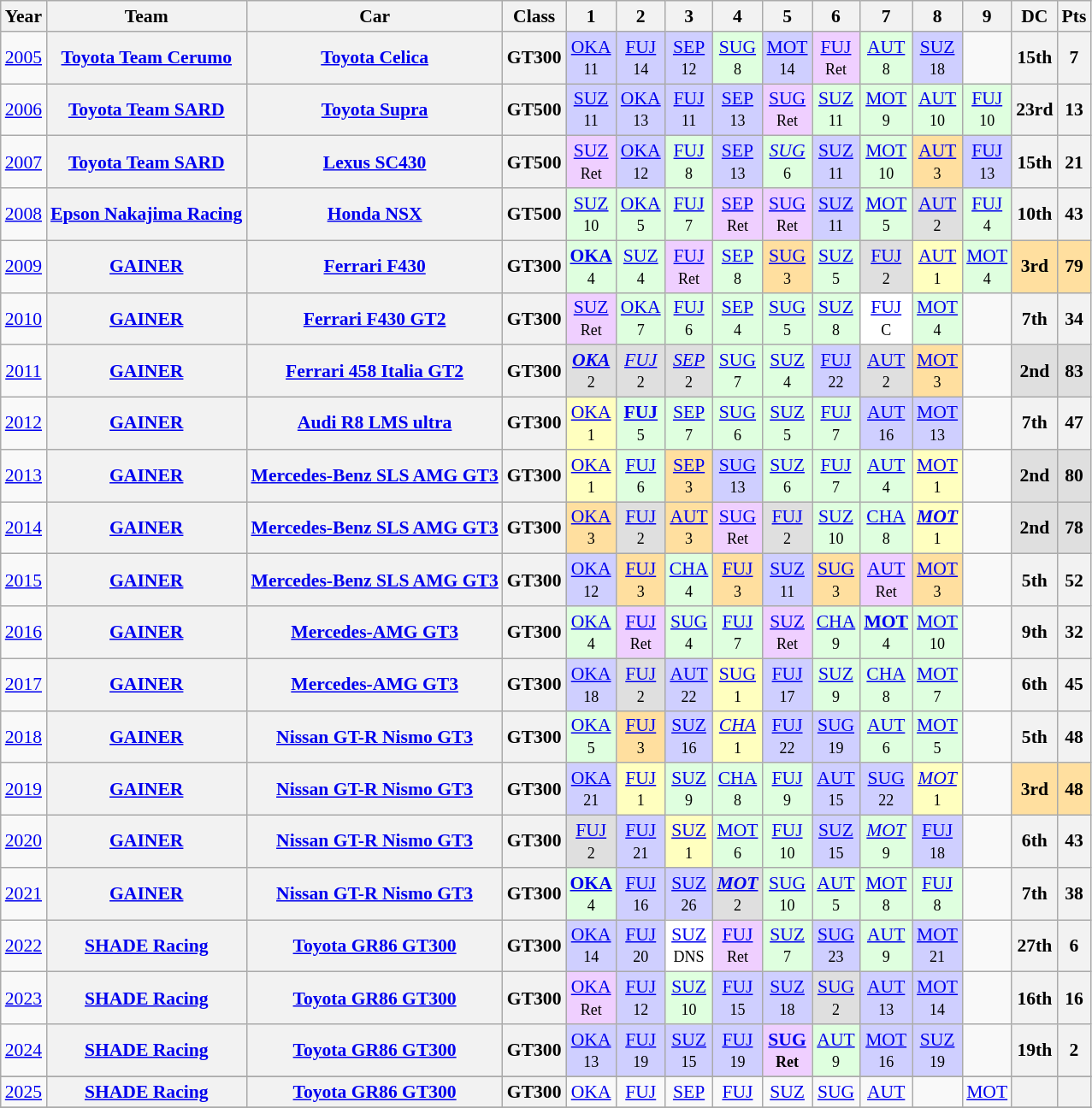<table class="wikitable" style="text-align:center; font-size:90%">
<tr>
<th>Year</th>
<th>Team</th>
<th>Car</th>
<th>Class</th>
<th>1</th>
<th>2</th>
<th>3</th>
<th>4</th>
<th>5</th>
<th>6</th>
<th>7</th>
<th>8</th>
<th>9</th>
<th>DC</th>
<th>Pts</th>
</tr>
<tr>
<td><a href='#'>2005</a></td>
<th><a href='#'>Toyota Team Cerumo</a></th>
<th><a href='#'>Toyota Celica</a></th>
<th>GT300</th>
<td bgcolor="#CFCFFF"><a href='#'>OKA</a><br><small>11</small></td>
<td bgcolor="#CFCFFF"><a href='#'>FUJ</a><br><small>14</small></td>
<td bgcolor="#CFCFFF"><a href='#'>SEP</a><br><small>12</small></td>
<td bgcolor="#DFFFDF"><a href='#'>SUG</a><br><small>8</small></td>
<td bgcolor="#CFCFFF"><a href='#'>MOT</a><br><small>14</small></td>
<td bgcolor="#EFCFFF"><a href='#'>FUJ</a><br><small>Ret</small></td>
<td bgcolor="#DFFFDF"><a href='#'>AUT</a><br><small>8</small></td>
<td bgcolor="#CFCFFF"><a href='#'>SUZ</a><br><small>18</small></td>
<td></td>
<th>15th</th>
<th>7</th>
</tr>
<tr>
<td><a href='#'>2006</a></td>
<th><a href='#'>Toyota Team SARD</a></th>
<th><a href='#'>Toyota Supra</a></th>
<th>GT500</th>
<td bgcolor="#CFCFFF"><a href='#'>SUZ</a><br><small>11</small></td>
<td bgcolor="#CFCFFF"><a href='#'>OKA</a><br><small>13</small></td>
<td bgcolor="#CFCFFF"><a href='#'>FUJ</a><br><small>11</small></td>
<td bgcolor="#CFCFFF"><a href='#'>SEP</a><br><small>13</small></td>
<td bgcolor="#EFCFFF"><a href='#'>SUG</a><br><small>Ret</small></td>
<td bgcolor="#DFFFDF"><a href='#'>SUZ</a><br><small>11</small></td>
<td bgcolor="#DFFFDF"><a href='#'>MOT</a><br><small>9</small></td>
<td bgcolor="#DFFFDF"><a href='#'>AUT</a><br><small>10</small></td>
<td bgcolor="#DFFFDF"><a href='#'>FUJ</a><br><small>10</small></td>
<th>23rd</th>
<th>13</th>
</tr>
<tr>
<td><a href='#'>2007</a></td>
<th><a href='#'>Toyota Team SARD</a></th>
<th><a href='#'>Lexus SC430</a></th>
<th>GT500</th>
<td bgcolor="#EFCFFF"><a href='#'>SUZ</a><br><small>Ret</small></td>
<td bgcolor="#CFCFFF"><a href='#'>OKA</a><br><small>12</small></td>
<td bgcolor="#DFFFDF"><a href='#'>FUJ</a><br><small>8</small></td>
<td bgcolor="#CFCFFF"><a href='#'>SEP</a><br><small>13</small></td>
<td bgcolor="#DFFFDF"><em><a href='#'>SUG</a></em><br><small>6</small></td>
<td bgcolor="#CFCFFF"><a href='#'>SUZ</a><br><small>11</small></td>
<td bgcolor="#DFFFDF"><a href='#'>MOT</a><br><small>10</small></td>
<td bgcolor="#FFDF9F"><a href='#'>AUT</a><br><small>3</small></td>
<td bgcolor="#CFCFFF"><a href='#'>FUJ</a><br><small>13</small></td>
<th>15th</th>
<th>21</th>
</tr>
<tr>
<td><a href='#'>2008</a></td>
<th><a href='#'>Epson Nakajima Racing</a></th>
<th><a href='#'>Honda NSX</a></th>
<th>GT500</th>
<td bgcolor="#DFFFDF"><a href='#'>SUZ</a><br><small>10</small></td>
<td bgcolor="#DFFFDF"><a href='#'>OKA</a><br><small>5</small></td>
<td bgcolor="#DFFFDF"><a href='#'>FUJ</a><br><small>7</small></td>
<td bgcolor="#EFCFFF"><a href='#'>SEP</a><br><small>Ret</small></td>
<td bgcolor="#EFCFFF"><a href='#'>SUG</a><br><small>Ret</small></td>
<td bgcolor="#CFCFFF"><a href='#'>SUZ</a><br><small>11</small></td>
<td bgcolor="#DFFFDF"><a href='#'>MOT</a><br><small>5</small></td>
<td bgcolor="#DFDFDF"><a href='#'>AUT</a><br><small>2</small></td>
<td bgcolor="#DFFFDF"><a href='#'>FUJ</a><br><small>4</small></td>
<th>10th</th>
<th>43</th>
</tr>
<tr>
<td><a href='#'>2009</a></td>
<th><a href='#'>GAINER</a></th>
<th><a href='#'>Ferrari F430</a></th>
<th>GT300</th>
<td bgcolor="#DFFFDF"><strong><a href='#'>OKA</a></strong><br><small>4</small></td>
<td bgcolor="#DFFFDF"><a href='#'>SUZ</a><br><small>4</small></td>
<td bgcolor="#EFCFFF"><a href='#'>FUJ</a><br><small>Ret</small></td>
<td bgcolor="#DFFFDF"><a href='#'>SEP</a><br><small>8</small></td>
<td bgcolor="#FFDF9F"><a href='#'>SUG</a><br><small>3</small></td>
<td bgcolor="#DFFFDF"><a href='#'>SUZ</a><br><small>5</small></td>
<td bgcolor="#DFDFDF"><a href='#'>FUJ</a><br><small>2</small></td>
<td bgcolor="#FFFFBF"><a href='#'>AUT</a><br><small>1</small></td>
<td bgcolor="#DFFFDF"><a href='#'>MOT</a><br><small>4</small></td>
<td bgcolor="#FFDF9F"><strong>3rd</strong></td>
<td bgcolor="#FFDF9F"><strong>79</strong></td>
</tr>
<tr>
<td><a href='#'>2010</a></td>
<th><a href='#'>GAINER</a></th>
<th><a href='#'>Ferrari F430 GT2</a></th>
<th>GT300</th>
<td bgcolor="#EFCFFF"><a href='#'>SUZ</a><br><small>Ret</small></td>
<td bgcolor="#DFFFDF"><a href='#'>OKA</a><br><small>7</small></td>
<td bgcolor="#DFFFDF"><a href='#'>FUJ</a><br><small>6</small></td>
<td bgcolor="#DFFFDF"><a href='#'>SEP</a><br><small>4</small></td>
<td bgcolor="#DFFFDF"><a href='#'>SUG</a><br><small>5</small></td>
<td bgcolor="#DFFFDF"><a href='#'>SUZ</a><br><small>8</small></td>
<td bgcolor="#FFFFFF"><a href='#'>FUJ</a><br><small>C</small></td>
<td bgcolor="#DFFFDF"><a href='#'>MOT</a><br><small>4</small></td>
<td></td>
<th>7th</th>
<th>34</th>
</tr>
<tr>
<td><a href='#'>2011</a></td>
<th><a href='#'>GAINER</a></th>
<th><a href='#'>Ferrari 458 Italia GT2</a></th>
<th>GT300</th>
<td bgcolor="#DFDFDF"><strong><em><a href='#'>OKA</a></em></strong><br><small>2</small></td>
<td bgcolor="#DFDFDF"><em><a href='#'>FUJ</a></em><br><small>2</small></td>
<td bgcolor="#DFDFDF"><em><a href='#'>SEP</a></em><br><small>2</small></td>
<td bgcolor="#DFFFDF"><a href='#'>SUG</a><br><small>7</small></td>
<td bgcolor="#DFFFDF"><a href='#'>SUZ</a><br><small>4</small></td>
<td bgcolor="#CFCFFF"><a href='#'>FUJ</a><br><small>22</small></td>
<td bgcolor="#DFDFDF"><a href='#'>AUT</a><br><small>2</small></td>
<td bgcolor="#FFDF9F"><a href='#'>MOT</a><br><small>3</small></td>
<td></td>
<td bgcolor="#DFDFDF"><strong>2nd</strong></td>
<td bgcolor="#DFDFDF"><strong>83</strong></td>
</tr>
<tr>
<td><a href='#'>2012</a></td>
<th><a href='#'>GAINER</a></th>
<th><a href='#'>Audi R8 LMS ultra</a></th>
<th>GT300</th>
<td bgcolor="#FFFFBF"><a href='#'>OKA</a><br><small>1</small></td>
<td bgcolor="#DFFFDF"><strong><a href='#'>FUJ</a></strong><br><small>5</small></td>
<td bgcolor="#DFFFDF"><a href='#'>SEP</a><br><small>7</small></td>
<td bgcolor="#DFFFDF"><a href='#'>SUG</a><br><small>6</small></td>
<td bgcolor="#DFFFDF"><a href='#'>SUZ</a><br><small>5</small></td>
<td bgcolor="#DFFFDF"><a href='#'>FUJ</a><br><small>7</small></td>
<td bgcolor="#CFCFFF"><a href='#'>AUT</a><br><small>16</small></td>
<td bgcolor="#CFCFFF"><a href='#'>MOT</a><br><small>13</small></td>
<td></td>
<th>7th</th>
<th>47</th>
</tr>
<tr>
<td><a href='#'>2013</a></td>
<th><a href='#'>GAINER</a></th>
<th><a href='#'>Mercedes-Benz SLS AMG GT3</a></th>
<th>GT300</th>
<td bgcolor="#FFFFBF"><a href='#'>OKA</a><br><small>1</small></td>
<td bgcolor="#DFFFDF"><a href='#'>FUJ</a><br><small>6</small></td>
<td bgcolor="#FFDF9F"><a href='#'>SEP</a><br><small>3</small></td>
<td bgcolor="#CFCFFF"><a href='#'>SUG</a><br><small>13</small></td>
<td bgcolor="#DFFFDF"><a href='#'>SUZ</a><br><small>6</small></td>
<td bgcolor="#DFFFDF"><a href='#'>FUJ</a><br><small>7</small></td>
<td bgcolor="#DFFFDF"><a href='#'>AUT</a><br><small>4</small></td>
<td bgcolor="#FFFFBF"><a href='#'>MOT</a><br><small>1</small></td>
<td></td>
<td bgcolor="#DFDFDF"><strong>2nd</strong></td>
<td bgcolor="#DFDFDF"><strong>80</strong></td>
</tr>
<tr>
<td><a href='#'>2014</a></td>
<th><a href='#'>GAINER</a></th>
<th><a href='#'>Mercedes-Benz SLS AMG GT3</a></th>
<th>GT300</th>
<td bgcolor="#FFDF9F"><a href='#'>OKA</a><br><small>3</small></td>
<td bgcolor="#DFDFDF"><a href='#'>FUJ</a><br><small>2</small></td>
<td bgcolor="#FFDF9F"><a href='#'>AUT</a><br><small>3</small></td>
<td bgcolor="#EFCFFF"><a href='#'>SUG</a><br><small>Ret</small></td>
<td bgcolor="#DFDFDF"><a href='#'>FUJ</a><br><small>2</small></td>
<td bgcolor="#DFFFDF"><a href='#'>SUZ</a><br><small>10</small></td>
<td bgcolor="#DFFFDF"><a href='#'>CHA</a><br><small>8</small></td>
<td bgcolor="#FFFFBF"><strong><em><a href='#'>MOT</a></em></strong><br><small>1</small></td>
<td></td>
<td bgcolor="#DFDFDF"><strong>2nd</strong></td>
<td bgcolor="#DFDFDF"><strong>78</strong></td>
</tr>
<tr>
<td><a href='#'>2015</a></td>
<th><a href='#'>GAINER</a></th>
<th><a href='#'>Mercedes-Benz SLS AMG GT3</a></th>
<th>GT300</th>
<td bgcolor="#CFCFFF"><a href='#'>OKA</a><br><small>12</small></td>
<td bgcolor="#FFDF9F"><a href='#'>FUJ</a><br><small>3</small></td>
<td bgcolor="#DFFFDF"><a href='#'>CHA</a><br><small>4</small></td>
<td bgcolor="#FFDF9F"><a href='#'>FUJ</a><br><small>3</small></td>
<td bgcolor="#CFCFFF"><a href='#'>SUZ</a><br><small>11</small></td>
<td bgcolor="#FFDF9F"><a href='#'>SUG</a><br><small>3</small></td>
<td bgcolor="#EFCFFF"><a href='#'>AUT</a><br><small>Ret</small></td>
<td bgcolor="#FFDF9F"><a href='#'>MOT</a><br><small>3</small></td>
<td></td>
<th>5th</th>
<th>52</th>
</tr>
<tr>
<td><a href='#'>2016</a></td>
<th><a href='#'>GAINER</a></th>
<th><a href='#'>Mercedes-AMG GT3</a></th>
<th>GT300</th>
<td bgcolor="#DFFFDF"><a href='#'>OKA</a><br><small>4</small></td>
<td bgcolor="#EFCFFF"><a href='#'>FUJ</a><br><small>Ret</small></td>
<td bgcolor="#DFFFDF"><a href='#'>SUG</a><br><small>4</small></td>
<td bgcolor="#DFFFDF"><a href='#'>FUJ</a><br><small>7</small></td>
<td bgcolor="#EFCFFF"><a href='#'>SUZ</a><br><small>Ret</small></td>
<td bgcolor="#DFFFDF"><a href='#'>CHA</a><br><small>9</small></td>
<td bgcolor="#DFFFDF"><strong><a href='#'>MOT</a></strong><br><small>4</small></td>
<td bgcolor="#DFFFDF"><a href='#'>MOT</a><br><small>10</small></td>
<td></td>
<th>9th</th>
<th>32</th>
</tr>
<tr>
<td><a href='#'>2017</a></td>
<th><a href='#'>GAINER</a></th>
<th><a href='#'>Mercedes-AMG GT3</a></th>
<th>GT300</th>
<td bgcolor="#CFCFFF"><a href='#'>OKA</a><br><small>18</small></td>
<td bgcolor="#DFDFDF"><a href='#'>FUJ</a><br><small>2</small></td>
<td bgcolor="#CFCFFF"><a href='#'>AUT</a><br><small>22</small></td>
<td bgcolor="#FFFFBF"><a href='#'>SUG</a><br><small>1</small></td>
<td bgcolor="#CFCFFF"><a href='#'>FUJ</a><br><small>17</small></td>
<td bgcolor="#DFFFDF"><a href='#'>SUZ</a><br><small>9</small></td>
<td bgcolor="#DFFFDF"><a href='#'>CHA</a><br><small>8</small></td>
<td bgcolor="#DFFFDF"><a href='#'>MOT</a><br><small>7</small></td>
<td></td>
<th>6th</th>
<th>45</th>
</tr>
<tr>
<td><a href='#'>2018</a></td>
<th><a href='#'>GAINER</a></th>
<th><a href='#'>Nissan GT-R Nismo GT3</a></th>
<th>GT300</th>
<td bgcolor="#DFFFDF"><a href='#'>OKA</a><br><small>5</small></td>
<td bgcolor="#FFDF9F"><a href='#'>FUJ</a><br><small>3</small></td>
<td bgcolor="#CFCFFF"><a href='#'>SUZ</a><br><small>16</small></td>
<td bgcolor="#FFFFBF"><em><a href='#'>CHA</a></em><br><small>1</small></td>
<td bgcolor="#CFCFFF"><a href='#'>FUJ</a><br><small>22</small></td>
<td bgcolor="#CFCFFF"><a href='#'>SUG</a><br><small>19</small></td>
<td bgcolor="#DFFFDF"><a href='#'>AUT</a><br><small>6</small></td>
<td bgcolor="#DFFFDF"><a href='#'>MOT</a><br><small>5</small></td>
<td></td>
<th>5th</th>
<th>48</th>
</tr>
<tr>
<td><a href='#'>2019</a></td>
<th><a href='#'>GAINER</a></th>
<th><a href='#'>Nissan GT-R Nismo GT3</a></th>
<th>GT300</th>
<td bgcolor="#CFCFFF"><a href='#'>OKA</a><br><small>21</small></td>
<td bgcolor="#FFFFBF"><a href='#'>FUJ</a><br><small>1</small></td>
<td bgcolor="#DFFFDF"><a href='#'>SUZ</a><br><small>9</small></td>
<td bgcolor="#DFFFDF"><a href='#'>CHA</a><br><small>8</small></td>
<td bgcolor="#DFFFDF"><a href='#'>FUJ</a><br><small>9</small></td>
<td bgcolor="#CFCFFF"><a href='#'>AUT</a><br><small>15</small></td>
<td bgcolor="#CFCFFF"><a href='#'>SUG</a><br><small>22</small></td>
<td bgcolor="#FFFFBF"><em><a href='#'>MOT</a></em><br><small>1</small></td>
<td></td>
<td bgcolor="#FFDF9F"><strong>3rd</strong></td>
<td bgcolor="#FFDF9F"><strong>48</strong></td>
</tr>
<tr>
<td><a href='#'>2020</a></td>
<th><a href='#'>GAINER</a></th>
<th><a href='#'>Nissan GT-R Nismo GT3</a></th>
<th>GT300</th>
<td bgcolor="#DFDFDF"><a href='#'>FUJ</a><br><small>2</small></td>
<td bgcolor="#CFCFFF"><a href='#'>FUJ</a><br><small>21</small></td>
<td bgcolor="#FFFFBF"><a href='#'>SUZ</a><br><small>1</small></td>
<td bgcolor="#DFFFDF"><a href='#'>MOT</a><br><small>6</small></td>
<td bgcolor="#DFFFDF"><a href='#'>FUJ</a><br><small>10</small></td>
<td bgcolor="#CFCFFF"><a href='#'>SUZ</a><br><small>15</small></td>
<td bgcolor="#DFFFDF"><em><a href='#'>MOT</a></em><br><small>9</small></td>
<td bgcolor="#CFCFFF"><a href='#'>FUJ</a><br><small>18</small></td>
<td></td>
<th>6th</th>
<th>43</th>
</tr>
<tr>
<td><a href='#'>2021</a></td>
<th><a href='#'>GAINER</a></th>
<th><a href='#'>Nissan GT-R Nismo GT3</a></th>
<th>GT300</th>
<td bgcolor="#DFFFDF"><strong><a href='#'>OKA</a></strong><br><small>4</small></td>
<td bgcolor="#CFCFFF"><a href='#'>FUJ</a><br><small>16</small></td>
<td bgcolor="#CFCFFF"><a href='#'>SUZ</a><br><small>26</small></td>
<td bgcolor="#DFDFDF"><strong><em><a href='#'>MOT</a></em></strong><br><small>2</small></td>
<td bgcolor="#DFFFDF"><a href='#'>SUG</a><br><small>10</small></td>
<td bgcolor="#DFFFDF"><a href='#'>AUT</a><br><small>5</small></td>
<td bgcolor="#DFFFDF"><a href='#'>MOT</a><br><small>8</small></td>
<td bgcolor="#DFFFDF"><a href='#'>FUJ</a><br><small>8</small></td>
<td></td>
<th>7th</th>
<th>38</th>
</tr>
<tr>
<td><a href='#'>2022</a></td>
<th><a href='#'>SHADE Racing</a></th>
<th><a href='#'>Toyota GR86 GT300</a></th>
<th>GT300</th>
<td bgcolor="#CFCFFF"><a href='#'>OKA</a><br><small>14</small></td>
<td bgcolor="#CFCFFF"><a href='#'>FUJ</a><br><small>20</small></td>
<td bgcolor="#FFFFFF"><a href='#'>SUZ</a><br><small>DNS</small></td>
<td bgcolor="#EFCFFF"><a href='#'>FUJ</a><br><small>Ret</small></td>
<td bgcolor="#DFFFDF"><a href='#'>SUZ</a><br><small>7</small></td>
<td bgcolor="#CFCFFF"><a href='#'>SUG</a><br><small>23</small></td>
<td bgcolor="#DFFFDF"><a href='#'>AUT</a><br><small>9</small></td>
<td bgcolor="#CFCFFF"><a href='#'>MOT</a><br><small>21</small></td>
<td></td>
<th>27th</th>
<th>6</th>
</tr>
<tr>
<td><a href='#'>2023</a></td>
<th><a href='#'>SHADE Racing</a></th>
<th><a href='#'>Toyota GR86 GT300</a></th>
<th>GT300</th>
<td bgcolor="#EFCFFF"><a href='#'>OKA</a><br><small>Ret</small></td>
<td bgcolor="#CFCFFF"><a href='#'>FUJ</a><br><small>12</small></td>
<td bgcolor="#DFFFDF"><a href='#'>SUZ</a><br><small>10</small></td>
<td bgcolor="#CFCFFF"><a href='#'>FUJ</a><br><small>15</small></td>
<td bgcolor="#CFCFFF"><a href='#'>SUZ</a><br><small>18</small></td>
<td bgcolor="#dfdfdf"><a href='#'>SUG</a><br><small>2</small></td>
<td bgcolor="#CFCFFF"><a href='#'>AUT</a><br><small>13</small></td>
<td bgcolor="#CFCFFF"><a href='#'>MOT</a><br><small>14</small></td>
<td></td>
<th>16th</th>
<th>16</th>
</tr>
<tr>
<td><a href='#'>2024</a></td>
<th><a href='#'>SHADE Racing</a></th>
<th><a href='#'>Toyota GR86 GT300</a></th>
<th>GT300</th>
<td bgcolor="#CFCFFF"><a href='#'>OKA</a><br><small>13</small></td>
<td bgcolor="#CFCFFF"><a href='#'>FUJ</a><br><small>19</small></td>
<td bgcolor="#CFCFFF"><a href='#'>SUZ</a><br><small>15</small></td>
<td bgcolor="#CFCFFF"><a href='#'>FUJ</a><br><small>19</small></td>
<td bgcolor="#EFCFFF"><strong><a href='#'>SUG</a><br><small>Ret</small></strong></td>
<td bgcolor="#DFFFDF"><a href='#'>AUT</a><br><small>9</small></td>
<td bgcolor="#CFCFFF"><a href='#'>MOT</a><br><small>16</small></td>
<td bgcolor="#CFCFFF"><a href='#'>SUZ</a><br><small>19</small></td>
<td></td>
<th>19th</th>
<th>2</th>
</tr>
<tr>
</tr>
<tr>
<td><a href='#'>2025</a></td>
<th><a href='#'>SHADE Racing</a></th>
<th><a href='#'>Toyota GR86 GT300</a></th>
<th>GT300</th>
<td style="background:#;"><a href='#'>OKA</a><br></td>
<td style="background:#;"><a href='#'>FUJ</a><br></td>
<td style="background:#;"><a href='#'>SEP</a><br></td>
<td style="background:#;"><a href='#'>FUJ</a><br></td>
<td style="background:#;"><a href='#'>SUZ</a><br></td>
<td style="background:#;"><a href='#'>SUG</a><br></td>
<td style="background:#;"><a href='#'>AUT</a><br></td>
<td></td>
<td style="background:#;"><a href='#'>MOT</a><br></td>
<th></th>
<th></th>
</tr>
<tr>
</tr>
</table>
